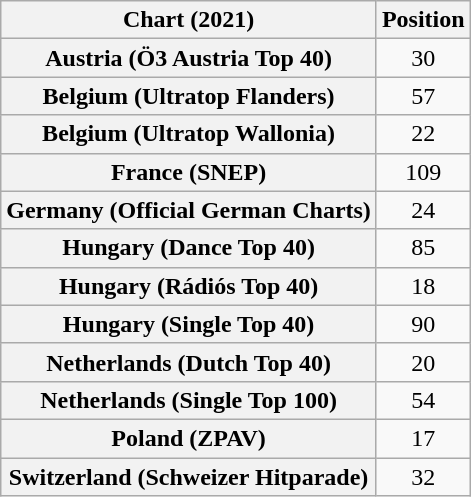<table class="wikitable sortable plainrowheaders" style="text-align:center">
<tr>
<th scope="col">Chart (2021)</th>
<th scope="col">Position</th>
</tr>
<tr>
<th scope="row">Austria (Ö3 Austria Top 40)</th>
<td>30</td>
</tr>
<tr>
<th scope="row">Belgium (Ultratop Flanders)</th>
<td>57</td>
</tr>
<tr>
<th scope="row">Belgium (Ultratop Wallonia)</th>
<td>22</td>
</tr>
<tr>
<th scope="row">France (SNEP)</th>
<td>109</td>
</tr>
<tr>
<th scope="row">Germany (Official German Charts)</th>
<td>24</td>
</tr>
<tr>
<th scope="row">Hungary (Dance Top 40)</th>
<td>85</td>
</tr>
<tr>
<th scope="row">Hungary (Rádiós Top 40)</th>
<td>18</td>
</tr>
<tr>
<th scope="row">Hungary (Single Top 40)</th>
<td>90</td>
</tr>
<tr>
<th scope="row">Netherlands (Dutch Top 40)</th>
<td>20</td>
</tr>
<tr>
<th scope="row">Netherlands (Single Top 100)</th>
<td>54</td>
</tr>
<tr>
<th scope="row">Poland (ZPAV)</th>
<td>17</td>
</tr>
<tr>
<th scope="row">Switzerland (Schweizer Hitparade)</th>
<td>32</td>
</tr>
</table>
